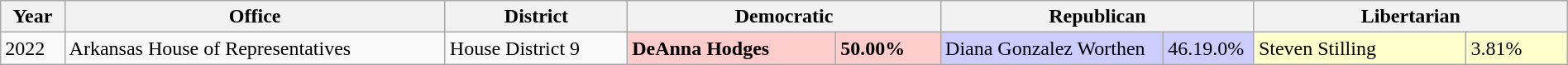<table class="wikitable" style="width: 100%;">
<tr>
<th>Year</th>
<th>Office</th>
<th>District</th>
<th colspan=2 style="width: 20%;">Democratic</th>
<th colspan=2 style="width: 20%;">Republican</th>
<th colspan=2 style="width: 20%;">Libertarian</th>
</tr>
<tr>
<td style="text-align: left;">2022</td>
<td style="text-align: left;">Arkansas House of Representatives</td>
<td style="text-align: left;">House District 9</td>
<td style="background:#fcc;"><strong>DeAnna Hodges</strong></td>
<td style="background:#fcc;"><strong>50.00%</strong></td>
<td style="background:#ccf;">Diana Gonzalez Worthen</td>
<td style="background:#ccf;">46.19.0%</td>
<td style="background:#ffc; white-space:nowrap;">Steven Stilling</td>
<td style="background:#ffc; white-space:nowrap;">3.81%</td>
</tr>
</table>
